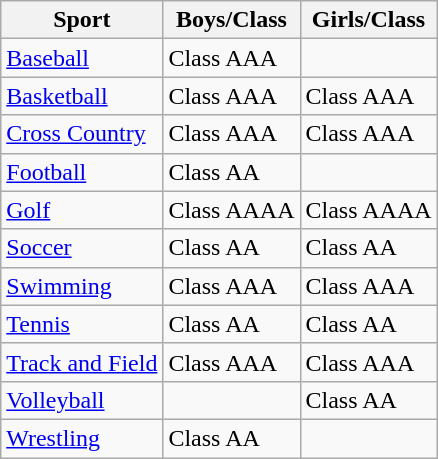<table class="wikitable">
<tr>
<th>Sport</th>
<th>Boys/Class</th>
<th>Girls/Class</th>
</tr>
<tr>
<td><a href='#'>Baseball</a></td>
<td>Class AAA</td>
<td></td>
</tr>
<tr>
<td><a href='#'>Basketball</a></td>
<td>Class AAA</td>
<td>Class AAA</td>
</tr>
<tr>
<td><a href='#'>Cross Country</a></td>
<td>Class AAA</td>
<td>Class AAA</td>
</tr>
<tr>
<td><a href='#'>Football</a></td>
<td>Class AA</td>
<td></td>
</tr>
<tr>
<td><a href='#'>Golf</a></td>
<td>Class AAAA</td>
<td>Class AAAA</td>
</tr>
<tr>
<td><a href='#'>Soccer</a></td>
<td>Class AA</td>
<td>Class AA</td>
</tr>
<tr>
<td><a href='#'>Swimming</a></td>
<td>Class AAA</td>
<td>Class AAA</td>
</tr>
<tr>
<td><a href='#'>Tennis</a></td>
<td>Class AA</td>
<td>Class AA</td>
</tr>
<tr>
<td><a href='#'>Track and Field</a></td>
<td>Class AAA</td>
<td>Class AAA</td>
</tr>
<tr>
<td><a href='#'>Volleyball</a></td>
<td></td>
<td>Class AA</td>
</tr>
<tr>
<td><a href='#'>Wrestling</a></td>
<td>Class AA</td>
<td></td>
</tr>
</table>
